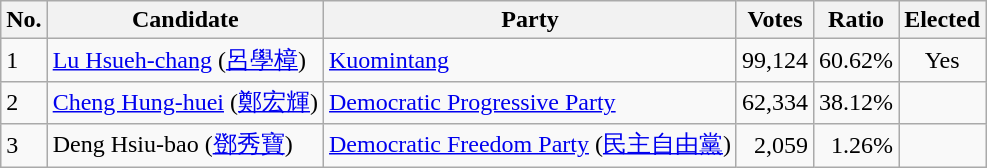<table class=wikitable>
<tr>
<th>No.</th>
<th>Candidate</th>
<th>Party</th>
<th>Votes</th>
<th>Ratio</th>
<th>Elected</th>
</tr>
<tr>
<td>1</td>
<td><a href='#'>Lu Hsueh-chang</a>  (<a href='#'>呂學樟</a>)</td>
<td><a href='#'>Kuomintang</a></td>
<td align="right">99,124</td>
<td align="right">60.62%</td>
<td align="center">Yes</td>
</tr>
<tr>
<td>2</td>
<td><a href='#'>Cheng Hung-huei</a>  (<a href='#'>鄭宏輝</a>)</td>
<td><a href='#'>Democratic Progressive Party</a></td>
<td align="right">62,334</td>
<td align="right">38.12%</td>
<td></td>
</tr>
<tr>
<td>3</td>
<td>Deng Hsiu-bao  (<a href='#'>鄧秀寶</a>)</td>
<td><a href='#'>Democratic Freedom Party</a>  (<a href='#'>民主自由黨</a>)</td>
<td align="right">2,059</td>
<td align="right">1.26%</td>
<td></td>
</tr>
</table>
